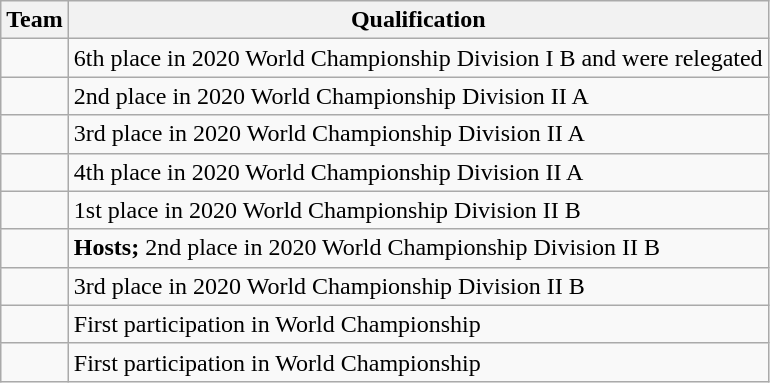<table class="wikitable">
<tr>
<th>Team</th>
<th>Qualification</th>
</tr>
<tr>
<td></td>
<td>6th place in 2020 World Championship Division I B and were relegated</td>
</tr>
<tr>
<td></td>
<td>2nd place in 2020 World Championship Division II A</td>
</tr>
<tr>
<td></td>
<td>3rd place in 2020 World Championship Division II A</td>
</tr>
<tr>
<td></td>
<td>4th place in 2020 World Championship Division II A</td>
</tr>
<tr>
<td></td>
<td>1st place in 2020 World Championship Division II B</td>
</tr>
<tr>
<td></td>
<td><strong>Hosts;</strong> 2nd place in 2020 World Championship Division II B</td>
</tr>
<tr>
<td></td>
<td>3rd place in 2020 World Championship Division II B</td>
</tr>
<tr>
<td></td>
<td>First participation in World Championship</td>
</tr>
<tr>
<td></td>
<td>First participation in World Championship</td>
</tr>
</table>
